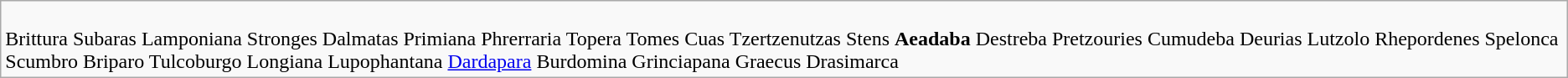<table class="wikitable">
<tr>
<td><br>Brittura 
Subaras 
Lamponiana 
Stronges 
Dalmatas 
Primiana 
Phrerraria 
Topera 
Tomes 
Cuas 
Tzertzenutzas 
Stens 
<strong>Aeadaba</strong>
Destreba 
Pretzouries 
Cumudeba 
Deurias 
Lutzolo 
Rhepordenes 
Spelonca 
Scumbro 
Briparo 
Tulcoburgo 
Longiana 
Lupophantana 
<a href='#'>Dardapara</a>
Burdomina 
Grinciapana 
Graecus 
Drasimarca</td>
</tr>
</table>
